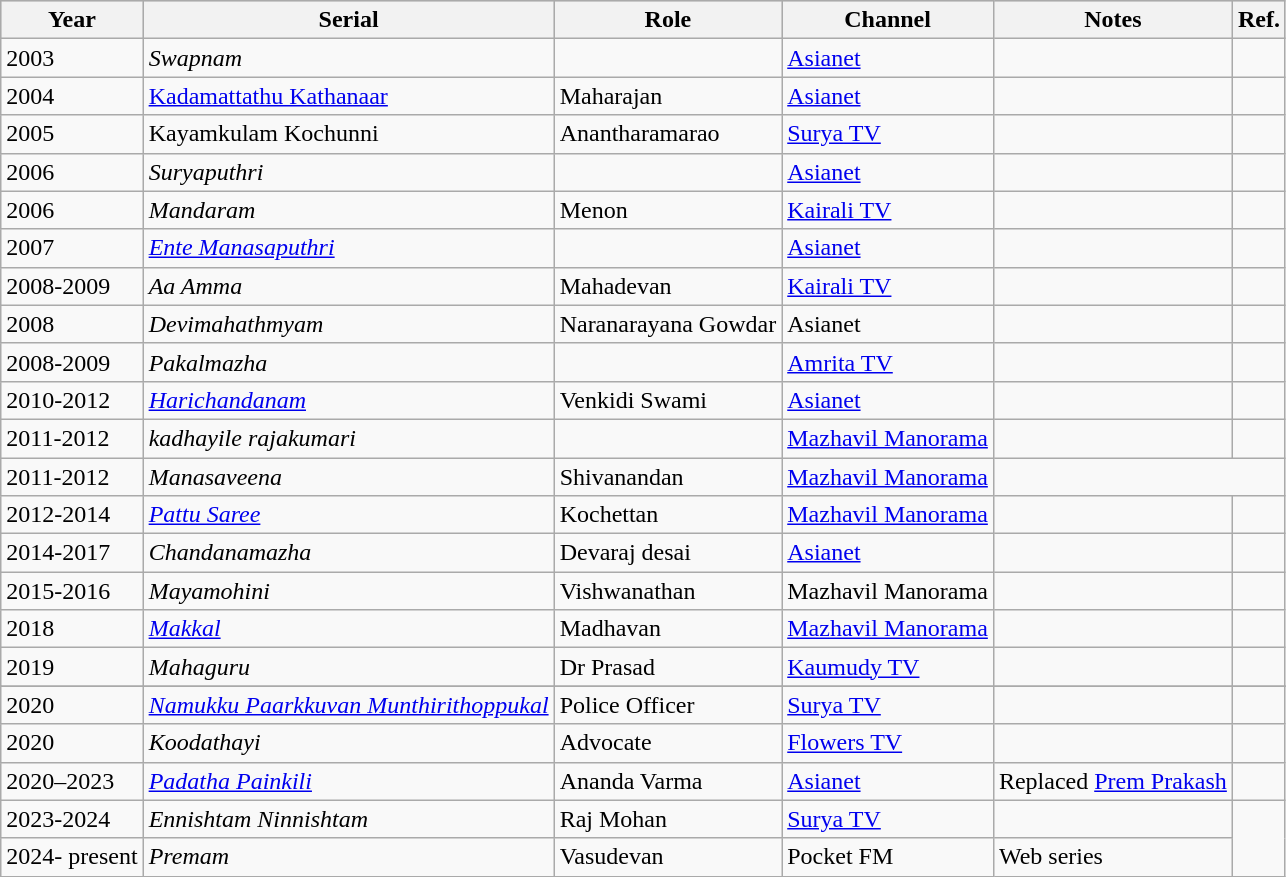<table class="wikitable">
<tr style="background:#ccc; text-align:center;">
<th>Year</th>
<th>Serial</th>
<th>Role</th>
<th>Channel</th>
<th>Notes</th>
<th>Ref.</th>
</tr>
<tr>
<td>2003</td>
<td><em>Swapnam</em></td>
<td></td>
<td><a href='#'>Asianet</a></td>
<td></td>
<td></td>
</tr>
<tr>
<td>2004</td>
<td><a href='#'>Kadamattathu Kathanaar</a></td>
<td>Maharajan</td>
<td><a href='#'>Asianet</a></td>
<td></td>
<td></td>
</tr>
<tr>
<td>2005</td>
<td>Kayamkulam Kochunni</td>
<td>Anantharamarao</td>
<td><a href='#'>Surya TV</a></td>
<td></td>
<td></td>
</tr>
<tr>
<td>2006</td>
<td><em>Suryaputhri</em></td>
<td></td>
<td><a href='#'>Asianet</a></td>
<td></td>
<td></td>
</tr>
<tr>
<td>2006</td>
<td><em>Mandaram</em></td>
<td>Menon</td>
<td><a href='#'>Kairali TV</a></td>
<td></td>
<td></td>
</tr>
<tr>
<td>2007</td>
<td><em><a href='#'>Ente Manasaputhri</a></em></td>
<td></td>
<td><a href='#'>Asianet</a></td>
<td></td>
<td></td>
</tr>
<tr>
<td>2008-2009</td>
<td><em>Aa Amma</em></td>
<td>Mahadevan</td>
<td><a href='#'>Kairali TV</a></td>
<td></td>
<td></td>
</tr>
<tr>
<td>2008</td>
<td><em>Devimahathmyam</em></td>
<td>Naranarayana Gowdar</td>
<td>Asianet</td>
<td></td>
</tr>
<tr>
<td>2008-2009</td>
<td><em>Pakalmazha</em></td>
<td></td>
<td><a href='#'>Amrita TV</a></td>
<td></td>
<td></td>
</tr>
<tr>
<td>2010-2012</td>
<td><em><a href='#'>Harichandanam</a></em></td>
<td>Venkidi Swami</td>
<td><a href='#'>Asianet</a></td>
<td></td>
<td></td>
</tr>
<tr>
<td>2011-2012</td>
<td><em>kadhayile rajakumari</em></td>
<td></td>
<td><a href='#'>Mazhavil Manorama</a></td>
<td></td>
<td></td>
</tr>
<tr>
<td>2011-2012</td>
<td><em>Manasaveena</em></td>
<td>Shivanandan</td>
<td><a href='#'>Mazhavil Manorama</a></td>
</tr>
<tr>
<td>2012-2014</td>
<td><em><a href='#'>Pattu Saree</a></em></td>
<td>Kochettan</td>
<td><a href='#'>Mazhavil Manorama</a></td>
<td></td>
<td></td>
</tr>
<tr>
<td>2014-2017</td>
<td><em>Chandanamazha</em></td>
<td>Devaraj desai</td>
<td><a href='#'>Asianet</a></td>
<td></td>
<td></td>
</tr>
<tr>
<td>2015-2016</td>
<td><em>Mayamohini</em></td>
<td>Vishwanathan</td>
<td>Mazhavil Manorama</td>
<td></td>
<td></td>
</tr>
<tr>
<td>2018</td>
<td><em><a href='#'>Makkal</a></em></td>
<td>Madhavan</td>
<td><a href='#'>Mazhavil Manorama</a></td>
<td></td>
<td></td>
</tr>
<tr>
<td>2019</td>
<td><em>Mahaguru</em></td>
<td>Dr Prasad</td>
<td><a href='#'>Kaumudy TV</a></td>
<td></td>
<td></td>
</tr>
<tr>
</tr>
<tr>
<td>2020</td>
<td><em><a href='#'>Namukku Paarkkuvan Munthirithoppukal</a></em></td>
<td>Police Officer</td>
<td><a href='#'>Surya TV</a></td>
<td></td>
<td></td>
</tr>
<tr>
<td>2020</td>
<td><em>Koodathayi </em></td>
<td>Advocate</td>
<td><a href='#'>Flowers TV</a></td>
<td></td>
<td></td>
</tr>
<tr>
<td>2020–2023</td>
<td><em><a href='#'>Padatha Painkili</a> </em></td>
<td>Ananda Varma</td>
<td><a href='#'>Asianet</a></td>
<td>Replaced <a href='#'>Prem Prakash</a></td>
<td></td>
</tr>
<tr>
<td>2023-2024</td>
<td><em>Ennishtam Ninnishtam</em></td>
<td>Raj Mohan</td>
<td><a href='#'>Surya TV</a></td>
<td></td>
</tr>
<tr>
<td>2024- present</td>
<td><em>Premam</em></td>
<td>Vasudevan</td>
<td>Pocket FM</td>
<td>Web series</td>
</tr>
</table>
